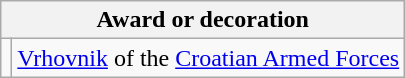<table class="wikitable" style="text-align:left;">
<tr>
<th colspan=2>Award or decoration</th>
</tr>
<tr>
<td></td>
<td><a href='#'>Vrhovnik</a> of the <a href='#'>Croatian Armed Forces</a></td>
</tr>
</table>
